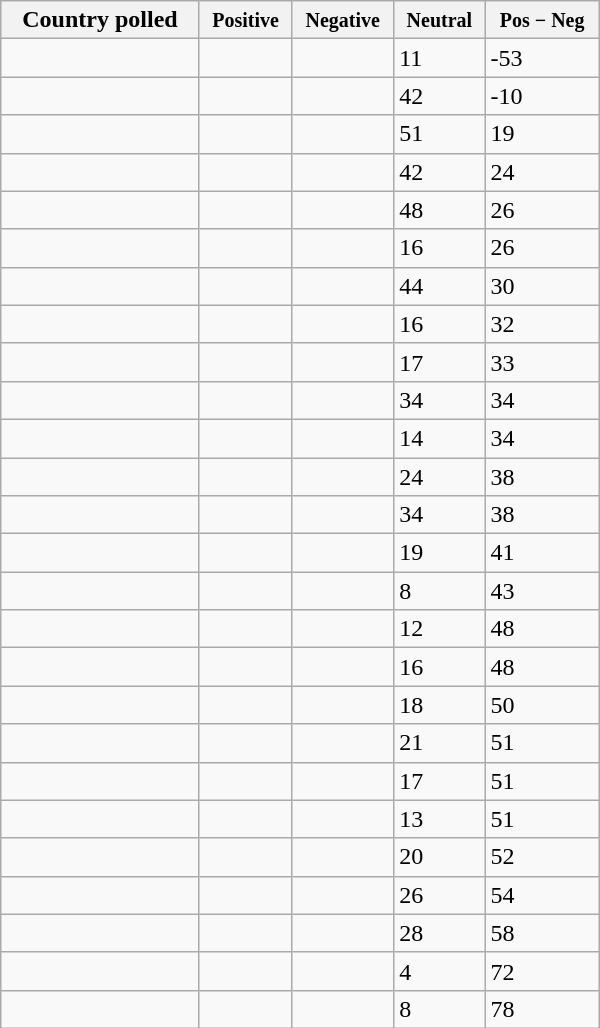<table class="wikitable sortable floatright" style="width:400px; border:1px black; float:right; margin-left:1em;">
<tr>
<th>Country polled</th>
<th><small> Positive</small></th>
<th><small>Negative</small></th>
<th><small>Neutral</small></th>
<th><small>Pos − Neg</small></th>
</tr>
<tr>
<td></td>
<td></td>
<td></td>
<td>11</td>
<td><span>-53</span></td>
</tr>
<tr>
<td></td>
<td></td>
<td></td>
<td>42</td>
<td><span>-10</span></td>
</tr>
<tr>
<td></td>
<td></td>
<td></td>
<td>51</td>
<td><span>19</span></td>
</tr>
<tr>
<td></td>
<td></td>
<td></td>
<td>42</td>
<td><span>24</span></td>
</tr>
<tr>
<td></td>
<td></td>
<td></td>
<td>48</td>
<td><span>26</span></td>
</tr>
<tr>
<td></td>
<td></td>
<td></td>
<td>16</td>
<td><span>26</span></td>
</tr>
<tr>
<td></td>
<td></td>
<td></td>
<td>44</td>
<td><span>30</span></td>
</tr>
<tr>
<td></td>
<td></td>
<td></td>
<td>16</td>
<td><span>32</span></td>
</tr>
<tr>
<td></td>
<td></td>
<td></td>
<td>17</td>
<td><span>33</span></td>
</tr>
<tr>
<td></td>
<td></td>
<td></td>
<td>34</td>
<td><span>34</span></td>
</tr>
<tr>
<td></td>
<td></td>
<td></td>
<td>14</td>
<td><span>34</span></td>
</tr>
<tr>
<td></td>
<td></td>
<td></td>
<td>24</td>
<td><span>38</span></td>
</tr>
<tr>
<td></td>
<td></td>
<td></td>
<td>34</td>
<td><span>38</span></td>
</tr>
<tr>
<td></td>
<td></td>
<td></td>
<td>19</td>
<td><span>41</span></td>
</tr>
<tr>
<td></td>
<td></td>
<td></td>
<td>8</td>
<td><span>43</span></td>
</tr>
<tr>
<td></td>
<td></td>
<td></td>
<td>12</td>
<td><span>48</span></td>
</tr>
<tr>
<td></td>
<td></td>
<td></td>
<td>16</td>
<td><span>48</span></td>
</tr>
<tr>
<td></td>
<td></td>
<td></td>
<td>18</td>
<td><span>50</span></td>
</tr>
<tr>
<td></td>
<td></td>
<td></td>
<td>21</td>
<td><span>51</span></td>
</tr>
<tr>
<td></td>
<td></td>
<td></td>
<td>17</td>
<td><span>51</span></td>
</tr>
<tr>
<td></td>
<td></td>
<td></td>
<td>13</td>
<td><span>51</span></td>
</tr>
<tr>
<td></td>
<td></td>
<td></td>
<td>20</td>
<td><span>52</span></td>
</tr>
<tr>
<td></td>
<td></td>
<td></td>
<td>26</td>
<td><span>54</span></td>
</tr>
<tr>
<td></td>
<td></td>
<td></td>
<td>28</td>
<td><span>58</span></td>
</tr>
<tr>
<td></td>
<td></td>
<td></td>
<td>4</td>
<td><span>72</span></td>
</tr>
<tr>
<td></td>
<td></td>
<td></td>
<td>8</td>
<td><span>78</span></td>
</tr>
<tr>
</tr>
</table>
